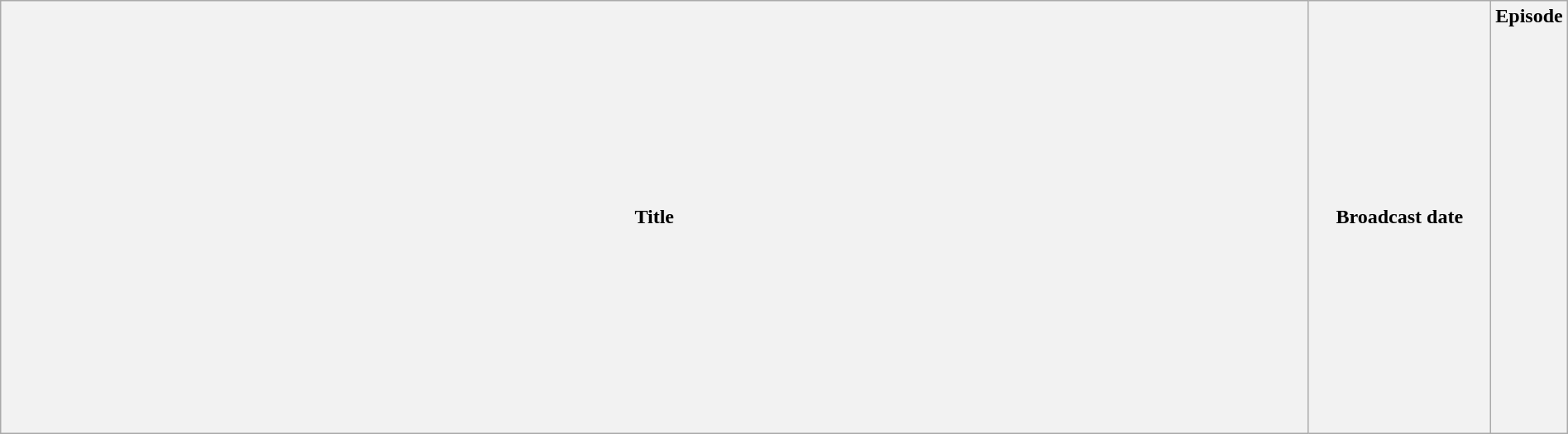<table class="wikitable plainrowheaders" style="width:100%; margin:auto;">
<tr>
<th>Title</th>
<th width="140">Broadcast date</th>
<th width="40">Episode<br><br><br><br><br><br><br><br><br><br><br><br><br><br><br><br><br><br><br></th>
</tr>
</table>
